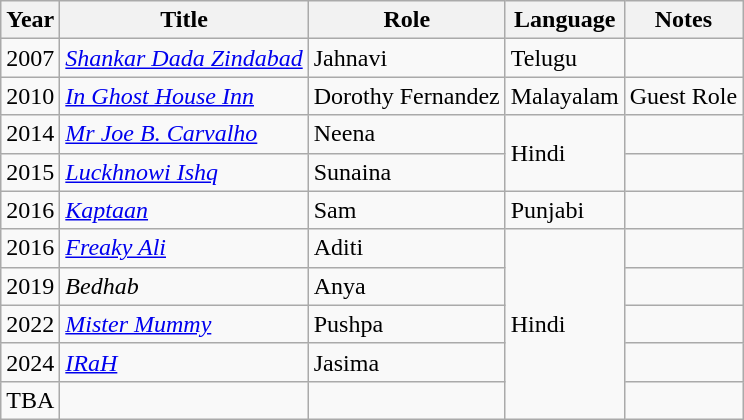<table class="wikitable sortable">
<tr>
<th>Year</th>
<th>Title</th>
<th>Role</th>
<th>Language</th>
<th>Notes</th>
</tr>
<tr>
<td>2007</td>
<td><em><a href='#'>Shankar Dada Zindabad</a></em></td>
<td>Jahnavi</td>
<td>Telugu</td>
<td></td>
</tr>
<tr>
<td>2010</td>
<td><em><a href='#'>In Ghost House Inn</a></em></td>
<td>Dorothy Fernandez</td>
<td>Malayalam</td>
<td>Guest Role</td>
</tr>
<tr>
<td>2014</td>
<td><em><a href='#'>Mr Joe B. Carvalho</a></em></td>
<td>Neena</td>
<td rowspan="2">Hindi</td>
<td></td>
</tr>
<tr>
<td>2015</td>
<td><em><a href='#'>Luckhnowi Ishq</a></em></td>
<td>Sunaina</td>
<td></td>
</tr>
<tr>
<td>2016</td>
<td><em><a href='#'>Kaptaan</a></em></td>
<td>Sam</td>
<td>Punjabi</td>
<td></td>
</tr>
<tr>
<td>2016</td>
<td><em><a href='#'>Freaky Ali</a></em></td>
<td>Aditi</td>
<td rowspan="5">Hindi</td>
<td></td>
</tr>
<tr>
<td>2019</td>
<td><em>Bedhab</em></td>
<td>Anya</td>
<td></td>
</tr>
<tr>
<td>2022</td>
<td><em><a href='#'>Mister Mummy</a></em></td>
<td>Pushpa</td>
<td></td>
</tr>
<tr>
<td>2024</td>
<td><em><a href='#'>IRaH</a></em></td>
<td>Jasima</td>
<td></td>
</tr>
<tr>
<td>TBA</td>
<td></td>
<td></td>
</tr>
</table>
